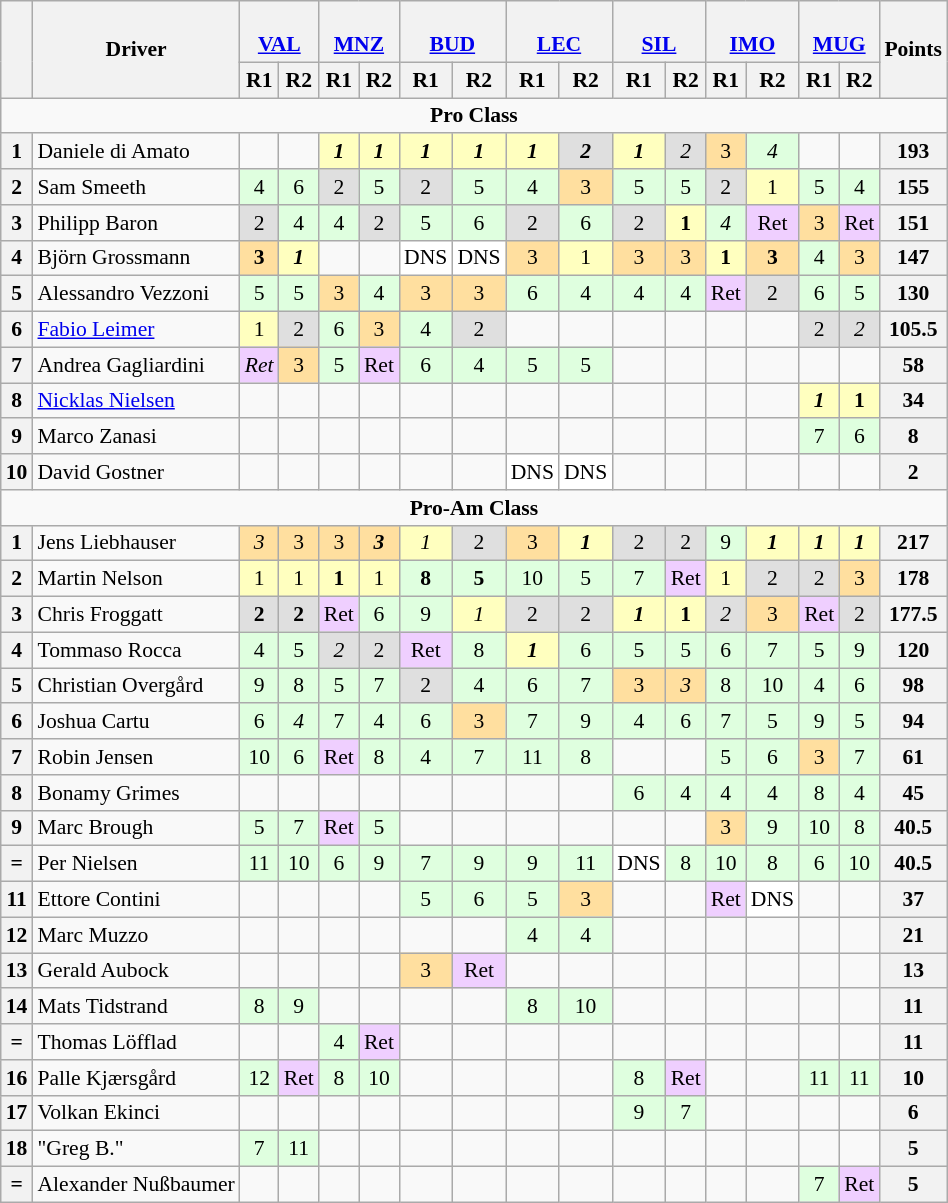<table class="wikitable" style="font-size:90%; text-align:center">
<tr style="background:#f9f9f9" valign="top">
<th rowspan=2 valign="middle"></th>
<th rowspan=2 valign="middle">Driver</th>
<th colspan=2><br><a href='#'>VAL</a></th>
<th colspan=2><br><a href='#'>MNZ</a></th>
<th colspan=2><br><a href='#'>BUD</a></th>
<th colspan=2><br><a href='#'>LEC</a></th>
<th colspan=2><br><a href='#'>SIL</a></th>
<th colspan=2><br><a href='#'>IMO</a></th>
<th colspan=2><br><a href='#'>MUG</a></th>
<th rowspan=2 valign="middle">Points</th>
</tr>
<tr>
<th>R1</th>
<th>R2</th>
<th>R1</th>
<th>R2</th>
<th>R1</th>
<th>R2</th>
<th>R1</th>
<th>R2</th>
<th>R1</th>
<th>R2</th>
<th>R1</th>
<th>R2</th>
<th>R1</th>
<th>R2</th>
</tr>
<tr>
<td colspan=17 align=center><strong>Pro Class</strong></td>
</tr>
<tr>
<th>1</th>
<td align=left> Daniele di Amato</td>
<td></td>
<td></td>
<td style="background:#ffffbf;"><strong> <em>1</em> </strong></td>
<td style="background:#ffffbf;"><strong> <em>1</em> </strong></td>
<td style="background:#ffffbf;"><strong> <em>1</em> </strong></td>
<td style="background:#ffffbf;"><strong> <em>1</em> </strong></td>
<td style="background:#ffffbf;"><strong> <em>1</em> </strong></td>
<td style="background:#dfdfdf;"><strong> <em>2</em> </strong></td>
<td style="background:#ffffbf;"><strong> <em>1</em> </strong></td>
<td style="background:#dfdfdf;"><em>2</em></td>
<td style="background:#ffdf9f;">3</td>
<td style="background:#dfffdf;"><em>4</em></td>
<td></td>
<td></td>
<th>193</th>
</tr>
<tr>
<th>2</th>
<td align=left> Sam Smeeth</td>
<td style="background:#dfffdf;">4</td>
<td style="background:#dfffdf;">6</td>
<td style="background:#dfdfdf;">2</td>
<td style="background:#dfffdf;">5</td>
<td style="background:#dfdfdf;">2</td>
<td style="background:#dfffdf;">5</td>
<td style="background:#dfffdf;">4</td>
<td style="background:#ffdf9f;">3</td>
<td style="background:#dfffdf;">5</td>
<td style="background:#dfffdf;">5</td>
<td style="background:#dfdfdf;">2</td>
<td style="background:#ffffbf;">1</td>
<td style="background:#dfffdf;">5</td>
<td style="background:#dfffdf;">4</td>
<th>155</th>
</tr>
<tr>
<th>3</th>
<td align=left> Philipp Baron</td>
<td style="background:#dfdfdf;">2</td>
<td style="background:#dfffdf;">4</td>
<td style="background:#dfffdf;">4</td>
<td style="background:#dfdfdf;">2</td>
<td style="background:#dfffdf;">5</td>
<td style="background:#dfffdf;">6</td>
<td style="background:#dfdfdf;">2</td>
<td style="background:#dfffdf;">6</td>
<td style="background:#dfdfdf;">2</td>
<td style="background:#ffffbf;"><strong>1</strong></td>
<td style="background:#dfffdf;"><em>4</em></td>
<td style="background:#efcfff;">Ret</td>
<td style="background:#ffdf9f;">3</td>
<td style="background:#efcfff;">Ret</td>
<th>151</th>
</tr>
<tr>
<th>4</th>
<td align=left> Björn Grossmann</td>
<td style="background:#ffdf9f;"><strong>3</strong></td>
<td style="background:#ffffbf;"><strong> <em>1</em> </strong></td>
<td></td>
<td></td>
<td style="background:#ffffff;">DNS</td>
<td style="background:#ffffff;">DNS</td>
<td style="background:#ffdf9f;">3</td>
<td style="background:#ffffbf;">1</td>
<td style="background:#ffdf9f;">3</td>
<td style="background:#ffdf9f;">3</td>
<td style="background:#ffffbf;"><strong>1</strong></td>
<td style="background:#ffdf9f;"><strong>3</strong></td>
<td style="background:#dfffdf;">4</td>
<td style="background:#ffdf9f;">3</td>
<th>147</th>
</tr>
<tr>
<th>5</th>
<td align=left> Alessandro Vezzoni</td>
<td style="background:#dfffdf;">5</td>
<td style="background:#dfffdf;">5</td>
<td style="background:#ffdf9f;">3</td>
<td style="background:#dfffdf;">4</td>
<td style="background:#ffdf9f;">3</td>
<td style="background:#ffdf9f;">3</td>
<td style="background:#dfffdf;">6</td>
<td style="background:#dfffdf;">4</td>
<td style="background:#dfffdf;">4</td>
<td style="background:#dfffdf;">4</td>
<td style="background:#efcfff;">Ret</td>
<td style="background:#dfdfdf;">2</td>
<td style="background:#dfffdf;">6</td>
<td style="background:#dfffdf;">5</td>
<th>130</th>
</tr>
<tr>
<th>6</th>
<td align=left> <a href='#'>Fabio Leimer</a></td>
<td style="background:#ffffbf;">1</td>
<td style="background:#dfdfdf;">2</td>
<td style="background:#dfffdf;">6</td>
<td style="background:#ffdf9f;">3</td>
<td style="background:#dfffdf;">4</td>
<td style="background:#dfdfdf;">2</td>
<td></td>
<td></td>
<td></td>
<td></td>
<td></td>
<td></td>
<td style="background:#dfdfdf;">2</td>
<td style="background:#dfdfdf;"><em>2</em></td>
<th>105.5</th>
</tr>
<tr>
<th>7</th>
<td align=left> Andrea Gagliardini</td>
<td style="background:#efcfff;"><em>Ret</em></td>
<td style="background:#ffdf9f;">3</td>
<td style="background:#dfffdf;">5</td>
<td style="background:#efcfff;">Ret</td>
<td style="background:#dfffdf;">6</td>
<td style="background:#dfffdf;">4</td>
<td style="background:#dfffdf;">5</td>
<td style="background:#dfffdf;">5</td>
<td></td>
<td></td>
<td></td>
<td></td>
<td></td>
<td></td>
<th>58</th>
</tr>
<tr>
<th>8</th>
<td align=left> <a href='#'>Nicklas Nielsen</a></td>
<td></td>
<td></td>
<td></td>
<td></td>
<td></td>
<td></td>
<td></td>
<td></td>
<td></td>
<td></td>
<td></td>
<td></td>
<td style="background:#ffffbf;"><strong> <em>1</em> </strong></td>
<td style="background:#ffffbf;"><strong>1</strong></td>
<th>34</th>
</tr>
<tr>
<th>9</th>
<td align=left> Marco Zanasi</td>
<td></td>
<td></td>
<td></td>
<td></td>
<td></td>
<td></td>
<td></td>
<td></td>
<td></td>
<td></td>
<td></td>
<td></td>
<td style="background:#dfffdf;">7</td>
<td style="background:#dfffdf;">6</td>
<th>8</th>
</tr>
<tr>
<th>10</th>
<td align=left> David Gostner</td>
<td></td>
<td></td>
<td></td>
<td></td>
<td></td>
<td></td>
<td style="background:#ffffff;">DNS</td>
<td style="background:#ffffff;">DNS</td>
<td></td>
<td></td>
<td></td>
<td></td>
<td></td>
<td></td>
<th>2</th>
</tr>
<tr>
<td colspan=17 align=center><strong>Pro-Am Class</strong></td>
</tr>
<tr>
<th>1</th>
<td align=left> Jens Liebhauser</td>
<td style="background:#ffdf9f;"><em>3</em></td>
<td style="background:#ffdf9f;">3</td>
<td style="background:#ffdf9f;">3</td>
<td style="background:#ffdf9f;"><strong> <em>3</em> </strong></td>
<td style="background:#ffffbf;"><em>1</em></td>
<td style="background:#dfdfdf;">2</td>
<td style="background:#ffdf9f;">3</td>
<td style="background:#ffffbf;"><strong> <em>1</em> </strong></td>
<td style="background:#dfdfdf;">2</td>
<td style="background:#dfdfdf;">2</td>
<td style="background:#dfffdf;">9</td>
<td style="background:#ffffbf;"><strong> <em>1</em> </strong></td>
<td style="background:#ffffbf;"><strong> <em>1</em> </strong></td>
<td style="background:#ffffbf;"><strong> <em>1</em> </strong></td>
<th>217</th>
</tr>
<tr>
<th>2</th>
<td align=left> Martin Nelson</td>
<td style="background:#ffffbf;">1</td>
<td style="background:#ffffbf;">1</td>
<td style="background:#ffffbf;"><strong>1</strong></td>
<td style="background:#ffffbf;">1</td>
<td style="background:#dfffdf;"><strong>8</strong></td>
<td style="background:#dfffdf;"><strong>5</strong></td>
<td style="background:#dfffdf;">10</td>
<td style="background:#dfffdf;">5</td>
<td style="background:#dfffdf;">7</td>
<td style="background:#efcfff;">Ret</td>
<td style="background:#ffffbf;">1</td>
<td style="background:#dfdfdf;">2</td>
<td style="background:#dfdfdf;">2</td>
<td style="background:#ffdf9f;">3</td>
<th>178</th>
</tr>
<tr>
<th>3</th>
<td align=left> Chris Froggatt</td>
<td style="background:#dfdfdf;"><strong>2</strong></td>
<td style="background:#dfdfdf;"><strong>2</strong></td>
<td style="background:#efcfff;">Ret</td>
<td style="background:#dfffdf;">6</td>
<td style="background:#dfffdf;">9</td>
<td style="background:#ffffbf;"><em>1</em></td>
<td style="background:#dfdfdf;">2</td>
<td style="background:#dfdfdf;">2</td>
<td style="background:#ffffbf;"><strong> <em>1</em> </strong></td>
<td style="background:#ffffbf;"><strong>1</strong></td>
<td style="background:#dfdfdf;"><em>2</em></td>
<td style="background:#ffdf9f;">3</td>
<td style="background:#efcfff;">Ret</td>
<td style="background:#dfdfdf;">2</td>
<th>177.5</th>
</tr>
<tr>
<th>4</th>
<td align=left> Tommaso Rocca</td>
<td style="background:#dfffdf;">4</td>
<td style="background:#dfffdf;">5</td>
<td style="background:#dfdfdf;"><em>2</em></td>
<td style="background:#dfdfdf;">2</td>
<td style="background:#efcfff;">Ret</td>
<td style="background:#dfffdf;">8</td>
<td style="background:#ffffbf;"><strong> <em>1</em> </strong></td>
<td style="background:#dfffdf;">6</td>
<td style="background:#dfffdf;">5</td>
<td style="background:#dfffdf;">5</td>
<td style="background:#dfffdf;">6</td>
<td style="background:#dfffdf;">7</td>
<td style="background:#dfffdf;">5</td>
<td style="background:#dfffdf;">9</td>
<th>120</th>
</tr>
<tr>
<th>5</th>
<td align=left> Christian Overgård</td>
<td style="background:#dfffdf;">9</td>
<td style="background:#dfffdf;">8</td>
<td style="background:#dfffdf;">5</td>
<td style="background:#dfffdf;">7</td>
<td style="background:#dfdfdf;">2</td>
<td style="background:#dfffdf;">4</td>
<td style="background:#dfffdf;">6</td>
<td style="background:#dfffdf;">7</td>
<td style="background:#ffdf9f;">3</td>
<td style="background:#ffdf9f;"><em>3</em></td>
<td style="background:#dfffdf;">8</td>
<td style="background:#dfffdf;">10</td>
<td style="background:#dfffdf;">4</td>
<td style="background:#dfffdf;">6</td>
<th>98</th>
</tr>
<tr>
<th>6</th>
<td align=left> Joshua Cartu</td>
<td style="background:#dfffdf;">6</td>
<td style="background:#dfffdf;"><em>4</em></td>
<td style="background:#dfffdf;">7</td>
<td style="background:#dfffdf;">4</td>
<td style="background:#dfffdf;">6</td>
<td style="background:#ffdf9f;">3</td>
<td style="background:#dfffdf;">7</td>
<td style="background:#dfffdf;">9</td>
<td style="background:#dfffdf;">4</td>
<td style="background:#dfffdf;">6</td>
<td style="background:#dfffdf;">7</td>
<td style="background:#dfffdf;">5</td>
<td style="background:#dfffdf;">9</td>
<td style="background:#dfffdf;">5</td>
<th>94</th>
</tr>
<tr>
<th>7</th>
<td align=left> Robin Jensen</td>
<td style="background:#dfffdf;">10</td>
<td style="background:#dfffdf;">6</td>
<td style="background:#efcfff;">Ret</td>
<td style="background:#dfffdf;">8</td>
<td style="background:#dfffdf;">4</td>
<td style="background:#dfffdf;">7</td>
<td style="background:#dfffdf;">11</td>
<td style="background:#dfffdf;">8</td>
<td></td>
<td></td>
<td style="background:#dfffdf;">5</td>
<td style="background:#dfffdf;">6</td>
<td style="background:#ffdf9f;">3</td>
<td style="background:#dfffdf;">7</td>
<th>61</th>
</tr>
<tr>
<th>8</th>
<td align=left> Bonamy Grimes</td>
<td></td>
<td></td>
<td></td>
<td></td>
<td></td>
<td></td>
<td></td>
<td></td>
<td style="background:#dfffdf;">6</td>
<td style="background:#dfffdf;">4</td>
<td style="background:#dfffdf;">4</td>
<td style="background:#dfffdf;">4</td>
<td style="background:#dfffdf;">8</td>
<td style="background:#dfffdf;">4</td>
<th>45</th>
</tr>
<tr>
<th>9</th>
<td align=left> Marc Brough</td>
<td style="background:#dfffdf;">5</td>
<td style="background:#dfffdf;">7</td>
<td style="background:#efcfff;">Ret</td>
<td style="background:#dfffdf;">5</td>
<td></td>
<td></td>
<td></td>
<td></td>
<td></td>
<td></td>
<td style="background:#ffdf9f;">3</td>
<td style="background:#dfffdf;">9</td>
<td style="background:#dfffdf;">10</td>
<td style="background:#dfffdf;">8</td>
<th>40.5</th>
</tr>
<tr>
<th>=</th>
<td align=left> Per Nielsen</td>
<td style="background:#dfffdf;">11</td>
<td style="background:#dfffdf;">10</td>
<td style="background:#dfffdf;">6</td>
<td style="background:#dfffdf;">9</td>
<td style="background:#dfffdf;">7</td>
<td style="background:#dfffdf;">9</td>
<td style="background:#dfffdf;">9</td>
<td style="background:#dfffdf;">11</td>
<td style="background:#ffffff;">DNS</td>
<td style="background:#dfffdf;">8</td>
<td style="background:#dfffdf;">10</td>
<td style="background:#dfffdf;">8</td>
<td style="background:#dfffdf;">6</td>
<td style="background:#dfffdf;">10</td>
<th>40.5</th>
</tr>
<tr>
<th>11</th>
<td align=left> Ettore Contini</td>
<td></td>
<td></td>
<td></td>
<td></td>
<td style="background:#dfffdf;">5</td>
<td style="background:#dfffdf;">6</td>
<td style="background:#dfffdf;">5</td>
<td style="background:#ffdf9f;">3</td>
<td></td>
<td></td>
<td style="background:#efcfff;">Ret</td>
<td style="background:#ffffff;">DNS</td>
<td></td>
<td></td>
<th>37</th>
</tr>
<tr>
<th>12</th>
<td align=left> Marc Muzzo</td>
<td></td>
<td></td>
<td></td>
<td></td>
<td></td>
<td></td>
<td style="background:#dfffdf;">4</td>
<td style="background:#dfffdf;">4</td>
<td></td>
<td></td>
<td></td>
<td></td>
<td></td>
<td></td>
<th>21</th>
</tr>
<tr>
<th>13</th>
<td align=left> Gerald Aubock</td>
<td></td>
<td></td>
<td></td>
<td></td>
<td style="background:#ffdf9f;">3</td>
<td style="background:#efcfff;">Ret</td>
<td></td>
<td></td>
<td></td>
<td></td>
<td></td>
<td></td>
<td></td>
<td></td>
<th>13</th>
</tr>
<tr>
<th>14</th>
<td align=left> Mats Tidstrand</td>
<td style="background:#dfffdf;">8</td>
<td style="background:#dfffdf;">9</td>
<td></td>
<td></td>
<td></td>
<td></td>
<td style="background:#dfffdf;">8</td>
<td style="background:#dfffdf;">10</td>
<td></td>
<td></td>
<td></td>
<td></td>
<td></td>
<td></td>
<th>11</th>
</tr>
<tr>
<th>=</th>
<td align=left> Thomas Löfflad</td>
<td></td>
<td></td>
<td style="background:#dfffdf;">4</td>
<td style="background:#efcfff;">Ret</td>
<td></td>
<td></td>
<td></td>
<td></td>
<td></td>
<td></td>
<td></td>
<td></td>
<td></td>
<td></td>
<th>11</th>
</tr>
<tr>
<th>16</th>
<td align=left> Palle Kjærsgård</td>
<td style="background:#dfffdf;">12</td>
<td style="background:#efcfff;">Ret</td>
<td style="background:#dfffdf;">8</td>
<td style="background:#dfffdf;">10</td>
<td></td>
<td></td>
<td></td>
<td></td>
<td style="background:#dfffdf;">8</td>
<td style="background:#efcfff;">Ret</td>
<td></td>
<td></td>
<td style="background:#dfffdf;">11</td>
<td style="background:#dfffdf;">11</td>
<th>10</th>
</tr>
<tr>
<th>17</th>
<td align=left> Volkan Ekinci</td>
<td></td>
<td></td>
<td></td>
<td></td>
<td></td>
<td></td>
<td></td>
<td></td>
<td style="background:#dfffdf;">9</td>
<td style="background:#dfffdf;">7</td>
<td></td>
<td></td>
<td></td>
<td></td>
<th>6</th>
</tr>
<tr>
<th>18</th>
<td align=left> "Greg B."</td>
<td style="background:#dfffdf;">7</td>
<td style="background:#dfffdf;">11</td>
<td></td>
<td></td>
<td></td>
<td></td>
<td></td>
<td></td>
<td></td>
<td></td>
<td></td>
<td></td>
<td></td>
<td></td>
<th>5</th>
</tr>
<tr>
<th>=</th>
<td align=left> Alexander Nußbaumer</td>
<td></td>
<td></td>
<td></td>
<td></td>
<td></td>
<td></td>
<td></td>
<td></td>
<td></td>
<td></td>
<td></td>
<td></td>
<td style="background:#dfffdf;">7</td>
<td style="background:#efcfff;">Ret</td>
<th>5</th>
</tr>
</table>
